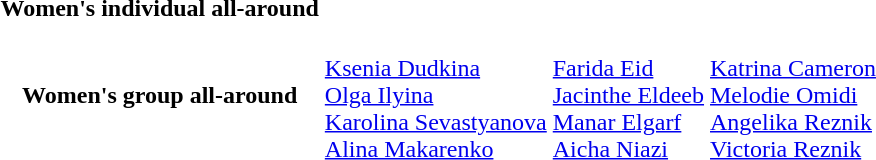<table>
<tr>
<th scope="row">Women's individual all-around<br></th>
<td></td>
<td></td>
<td></td>
</tr>
<tr>
<th scope="row">Women's group all-around<br></th>
<td><br><a href='#'>Ksenia Dudkina</a><br><a href='#'>Olga Ilyina</a><br><a href='#'>Karolina Sevastyanova</a><br><a href='#'>Alina Makarenko</a></td>
<td><br><a href='#'>Farida Eid</a><br><a href='#'>Jacinthe Eldeeb</a><br><a href='#'>Manar Elgarf</a><br><a href='#'>Aicha Niazi</a></td>
<td><br><a href='#'>Katrina Cameron</a><br><a href='#'>Melodie Omidi</a><br><a href='#'>Angelika Reznik</a><br><a href='#'>Victoria Reznik</a></td>
</tr>
<tr>
</tr>
</table>
